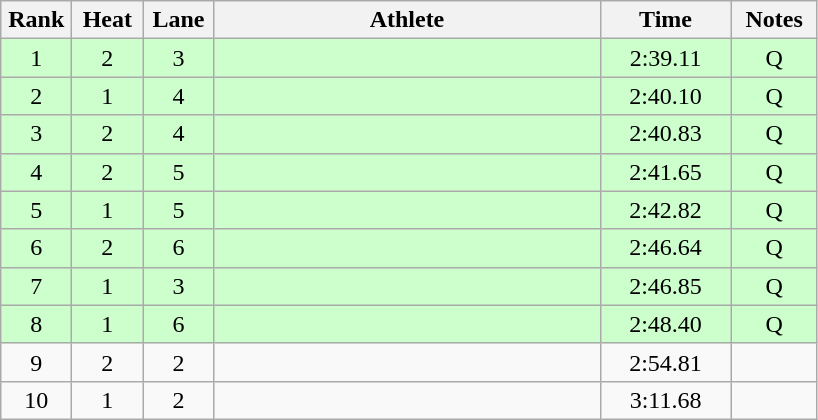<table class="wikitable sortable" style="text-align:center">
<tr>
<th width=40>Rank</th>
<th width=40>Heat</th>
<th width=40>Lane</th>
<th width=250>Athlete</th>
<th width=80>Time</th>
<th width=50>Notes</th>
</tr>
<tr bgcolor=ccffcc>
<td>1</td>
<td>2</td>
<td>3</td>
<td align=left></td>
<td>2:39.11</td>
<td>Q</td>
</tr>
<tr bgcolor=ccffcc>
<td>2</td>
<td>1</td>
<td>4</td>
<td align=left></td>
<td>2:40.10</td>
<td>Q</td>
</tr>
<tr bgcolor=ccffcc>
<td>3</td>
<td>2</td>
<td>4</td>
<td align=left></td>
<td>2:40.83</td>
<td>Q</td>
</tr>
<tr bgcolor=ccffcc>
<td>4</td>
<td>2</td>
<td>5</td>
<td align=left></td>
<td>2:41.65</td>
<td>Q</td>
</tr>
<tr bgcolor=ccffcc>
<td>5</td>
<td>1</td>
<td>5</td>
<td align=left></td>
<td>2:42.82</td>
<td>Q</td>
</tr>
<tr bgcolor=ccffcc>
<td>6</td>
<td>2</td>
<td>6</td>
<td align=left></td>
<td>2:46.64</td>
<td>Q</td>
</tr>
<tr bgcolor=ccffcc>
<td>7</td>
<td>1</td>
<td>3</td>
<td align=left></td>
<td>2:46.85</td>
<td>Q</td>
</tr>
<tr bgcolor=ccffcc>
<td>8</td>
<td>1</td>
<td>6</td>
<td align=left></td>
<td>2:48.40</td>
<td>Q</td>
</tr>
<tr>
<td>9</td>
<td>2</td>
<td>2</td>
<td align=left></td>
<td>2:54.81</td>
<td></td>
</tr>
<tr>
<td>10</td>
<td>1</td>
<td>2</td>
<td align=left></td>
<td>3:11.68</td>
<td></td>
</tr>
</table>
